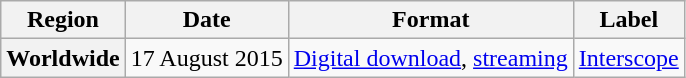<table class="wikitable plainrowheaders">
<tr>
<th scope="col">Region</th>
<th scope="col">Date</th>
<th scope="col">Format</th>
<th scope="col">Label</th>
</tr>
<tr>
<th scope="row">Worldwide</th>
<td>17 August 2015</td>
<td><a href='#'>Digital download</a>, <a href='#'>streaming</a></td>
<td><a href='#'>Interscope</a></td>
</tr>
</table>
